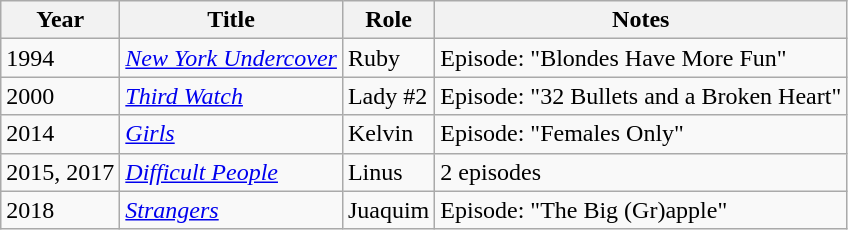<table class="wikitable sortable">
<tr>
<th>Year</th>
<th>Title</th>
<th>Role</th>
<th>Notes</th>
</tr>
<tr>
<td>1994</td>
<td><em><a href='#'>New York Undercover</a></em></td>
<td>Ruby</td>
<td>Episode: "Blondes Have More Fun"</td>
</tr>
<tr>
<td>2000</td>
<td><em><a href='#'>Third Watch</a></em></td>
<td>Lady #2</td>
<td>Episode: "32 Bullets and a Broken Heart"</td>
</tr>
<tr>
<td>2014</td>
<td><a href='#'><em>Girls</em></a></td>
<td>Kelvin</td>
<td>Episode: "Females Only"</td>
</tr>
<tr>
<td>2015, 2017</td>
<td><em><a href='#'>Difficult People</a></em></td>
<td>Linus</td>
<td>2 episodes</td>
</tr>
<tr>
<td>2018</td>
<td><a href='#'><em>Strangers</em></a></td>
<td>Juaquim</td>
<td>Episode: "The Big (Gr)apple"</td>
</tr>
</table>
